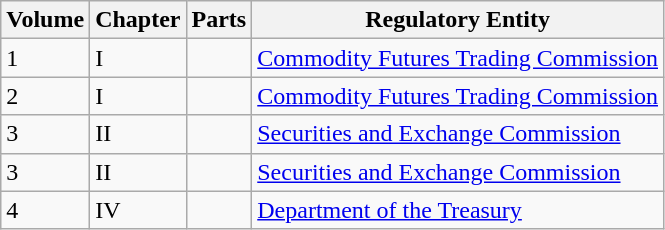<table class="wikitable">
<tr>
<th>Volume</th>
<th>Chapter</th>
<th>Parts</th>
<th>Regulatory Entity</th>
</tr>
<tr>
<td>1</td>
<td>I</td>
<td></td>
<td><a href='#'>Commodity Futures Trading Commission</a></td>
</tr>
<tr>
<td>2</td>
<td>I</td>
<td></td>
<td><a href='#'>Commodity Futures Trading Commission</a></td>
</tr>
<tr>
<td>3</td>
<td>II</td>
<td></td>
<td><a href='#'>Securities and Exchange Commission</a></td>
</tr>
<tr>
<td>3</td>
<td>II</td>
<td></td>
<td><a href='#'>Securities and Exchange Commission</a></td>
</tr>
<tr |->
<td>4</td>
<td>IV</td>
<td></td>
<td><a href='#'>Department of the Treasury</a></td>
</tr>
</table>
